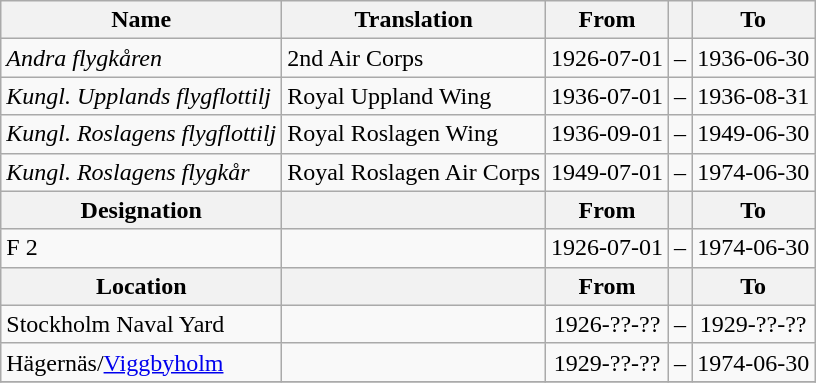<table class="wikitable">
<tr>
<th style="font-weight:bold;">Name</th>
<th style="font-weight:bold;">Translation</th>
<th style="text-align: center; font-weight:bold;">From</th>
<th></th>
<th style="text-align: center; font-weight:bold;">To</th>
</tr>
<tr>
<td style="font-style:italic;">Andra flygkåren</td>
<td>2nd Air Corps</td>
<td>1926-07-01</td>
<td>–</td>
<td>1936-06-30</td>
</tr>
<tr>
<td style="font-style:italic;">Kungl. Upplands flygflottilj</td>
<td>Royal Uppland Wing</td>
<td>1936-07-01</td>
<td>–</td>
<td>1936-08-31</td>
</tr>
<tr>
<td style="font-style:italic;">Kungl. Roslagens flygflottilj</td>
<td>Royal Roslagen Wing</td>
<td>1936-09-01</td>
<td>–</td>
<td>1949-06-30</td>
</tr>
<tr>
<td style="font-style:italic;">Kungl. Roslagens flygkår</td>
<td>Royal Roslagen Air Corps</td>
<td>1949-07-01</td>
<td>–</td>
<td>1974-06-30</td>
</tr>
<tr>
<th style="font-weight:bold;">Designation</th>
<th style="font-weight:bold;"></th>
<th style="text-align: center; font-weight:bold;">From</th>
<th></th>
<th style="text-align: center; font-weight:bold;">To</th>
</tr>
<tr>
<td>F 2</td>
<td></td>
<td style="text-align: center;">1926-07-01</td>
<td style="text-align: center;">–</td>
<td style="text-align: center;">1974-06-30</td>
</tr>
<tr>
<th style="font-weight:bold;">Location</th>
<th style="font-weight:bold;"></th>
<th style="text-align: center; font-weight:bold;">From</th>
<th></th>
<th style="text-align: center; font-weight:bold;">To</th>
</tr>
<tr>
<td>Stockholm Naval Yard</td>
<td></td>
<td style="text-align: center;">1926-??-??</td>
<td style="text-align: center;">–</td>
<td style="text-align: center;">1929-??-??</td>
</tr>
<tr>
<td>Hägernäs/<a href='#'>Viggbyholm</a></td>
<td></td>
<td style="text-align: center;">1929-??-??</td>
<td style="text-align: center;">–</td>
<td style="text-align: center;">1974-06-30</td>
</tr>
<tr>
</tr>
</table>
